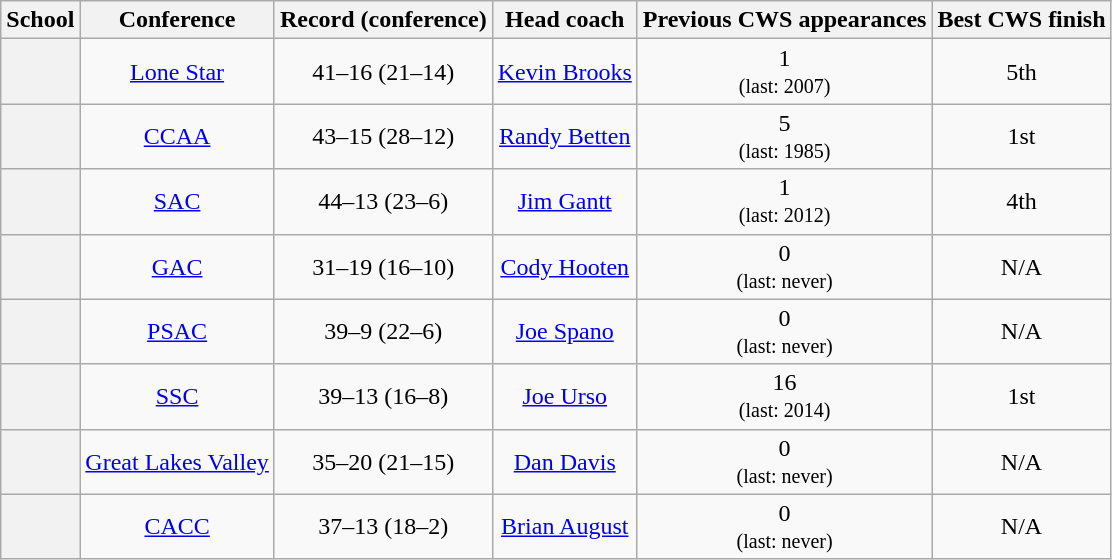<table class="wikitable" style=text-align:center>
<tr>
<th>School</th>
<th>Conference</th>
<th>Record (conference)</th>
<th>Head coach</th>
<th>Previous CWS appearances</th>
<th>Best CWS finish</th>
</tr>
<tr>
<th scope="row" style="text-align:center"></th>
<td><a href='#'>Lone Star</a></td>
<td>41–16 (21–14)</td>
<td><a href='#'>Kevin Brooks</a></td>
<td>1<br><small>(last: 2007)</small></td>
<td>5th</td>
</tr>
<tr>
<th scope="row" style="text-align:center"></th>
<td><a href='#'>CCAA</a></td>
<td>43–15 (28–12)</td>
<td><a href='#'>Randy Betten</a></td>
<td>5<br><small>(last: 1985)</small></td>
<td>1st</td>
</tr>
<tr>
<th scope="row" style="text-align:center"></th>
<td><a href='#'>SAC</a></td>
<td>44–13 (23–6)</td>
<td><a href='#'>Jim Gantt</a></td>
<td>1<br><small>(last: 2012)</small></td>
<td>4th</td>
</tr>
<tr>
<th scope="row" style="text-align:center"></th>
<td><a href='#'>GAC</a></td>
<td>31–19 (16–10)</td>
<td><a href='#'>Cody Hooten</a></td>
<td>0<br><small>(last: never)</small></td>
<td>N/A</td>
</tr>
<tr>
<th scope="row" style="text-align:center"></th>
<td><a href='#'>PSAC</a></td>
<td>39–9 (22–6)</td>
<td><a href='#'>Joe Spano</a></td>
<td>0<br><small>(last: never)</small></td>
<td>N/A</td>
</tr>
<tr>
<th scope="row" style="text-align:center"></th>
<td><a href='#'>SSC</a></td>
<td>39–13 (16–8)</td>
<td><a href='#'>Joe Urso</a></td>
<td>16<br><small>(last: 2014)</small></td>
<td>1st</td>
</tr>
<tr>
<th scope="row" style="text-align:center"></th>
<td><a href='#'>Great Lakes Valley</a></td>
<td>35–20 (21–15)</td>
<td><a href='#'>Dan Davis</a></td>
<td>0<br><small>(last: never)</small></td>
<td>N/A</td>
</tr>
<tr>
<th scope="row" style="text-align:center"></th>
<td><a href='#'>CACC</a></td>
<td>37–13 (18–2)</td>
<td><a href='#'>Brian August</a></td>
<td>0<br><small>(last: never)</small></td>
<td>N/A</td>
</tr>
</table>
